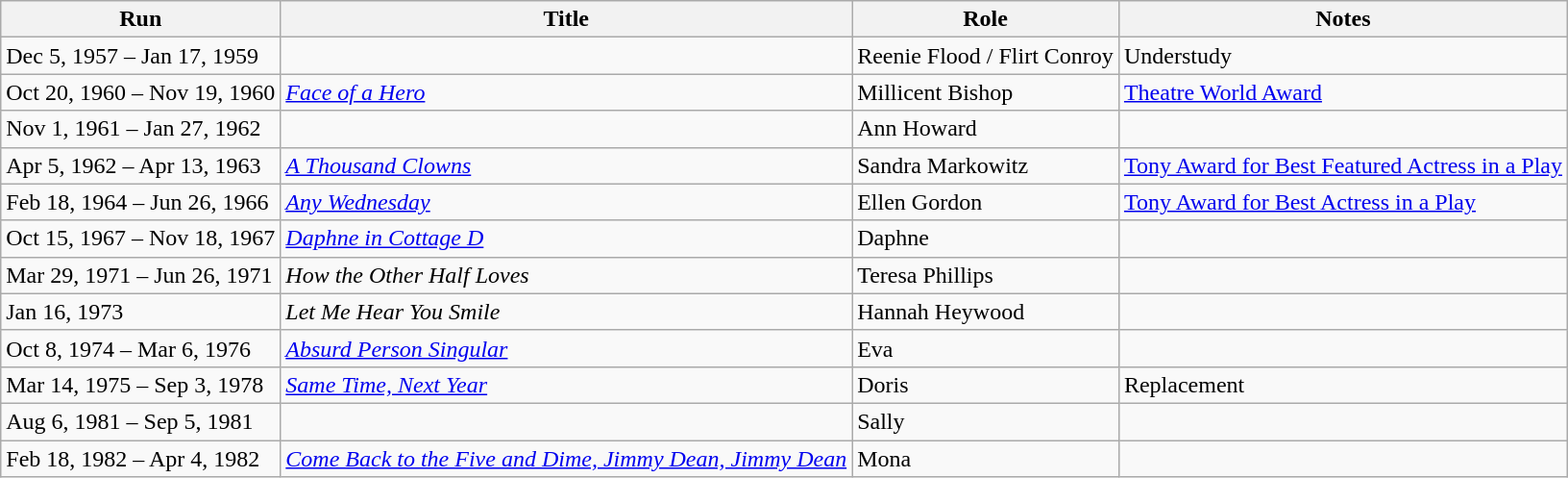<table class="wikitable">
<tr>
<th>Run</th>
<th>Title</th>
<th>Role</th>
<th class="unsortable">Notes</th>
</tr>
<tr>
<td>Dec 5, 1957 – Jan 17, 1959</td>
<td><em></em></td>
<td>Reenie Flood / Flirt Conroy</td>
<td>Understudy</td>
</tr>
<tr>
<td>Oct 20, 1960 – Nov 19, 1960</td>
<td><em><a href='#'>Face of a Hero</a></em></td>
<td>Millicent Bishop</td>
<td><a href='#'>Theatre World Award</a></td>
</tr>
<tr>
<td>Nov 1, 1961 – Jan 27, 1962</td>
<td><em></em></td>
<td>Ann Howard</td>
<td></td>
</tr>
<tr>
<td>Apr 5, 1962 – Apr 13, 1963</td>
<td><em><a href='#'>A Thousand Clowns</a></em></td>
<td>Sandra Markowitz</td>
<td><a href='#'>Tony Award for Best Featured Actress in a Play</a></td>
</tr>
<tr>
<td>Feb 18, 1964 – Jun 26, 1966</td>
<td><em><a href='#'>Any Wednesday</a></em></td>
<td>Ellen Gordon</td>
<td><a href='#'>Tony Award for Best Actress in a Play</a></td>
</tr>
<tr>
<td>Oct 15, 1967 – Nov 18, 1967</td>
<td><em><a href='#'>Daphne in Cottage D</a></em></td>
<td>Daphne</td>
<td></td>
</tr>
<tr>
<td>Mar 29, 1971 – Jun 26, 1971</td>
<td><em>How the Other Half Loves</em></td>
<td>Teresa Phillips</td>
<td></td>
</tr>
<tr>
<td>Jan 16, 1973</td>
<td><em>Let Me Hear You Smile</em></td>
<td>Hannah Heywood</td>
<td></td>
</tr>
<tr>
<td>Oct 8, 1974 – Mar 6, 1976</td>
<td><em><a href='#'>Absurd Person Singular</a></em></td>
<td>Eva</td>
<td></td>
</tr>
<tr>
<td>Mar 14, 1975 – Sep 3, 1978</td>
<td><em><a href='#'>Same Time, Next Year</a></em></td>
<td>Doris</td>
<td>Replacement</td>
</tr>
<tr>
<td>Aug 6, 1981 – Sep 5, 1981</td>
<td><em></em></td>
<td>Sally</td>
<td></td>
</tr>
<tr>
<td>Feb 18, 1982 – Apr 4, 1982</td>
<td><em><a href='#'>Come Back to the Five and Dime, Jimmy Dean, Jimmy Dean</a></em></td>
<td>Mona</td>
<td></td>
</tr>
</table>
